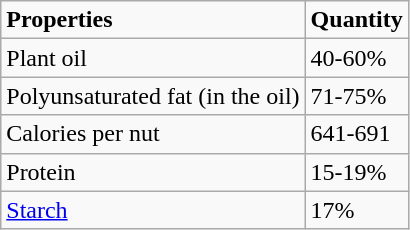<table class="wikitable">
<tr>
<td><strong>Properties</strong></td>
<td><strong>Quantity</strong></td>
</tr>
<tr>
<td>Plant oil</td>
<td>40-60%</td>
</tr>
<tr>
<td>Polyunsaturated fat (in the oil)</td>
<td>71-75%</td>
</tr>
<tr>
<td>Calories per nut</td>
<td>641-691</td>
</tr>
<tr>
<td>Protein</td>
<td>15-19%</td>
</tr>
<tr>
<td><a href='#'>Starch</a></td>
<td>17%</td>
</tr>
</table>
